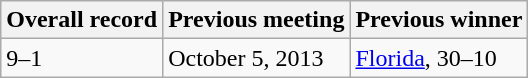<table class="wikitable">
<tr>
<th>Overall record</th>
<th>Previous meeting</th>
<th>Previous winner</th>
</tr>
<tr>
<td>9–1</td>
<td>October 5, 2013</td>
<td><a href='#'>Florida</a>, 30–10</td>
</tr>
</table>
